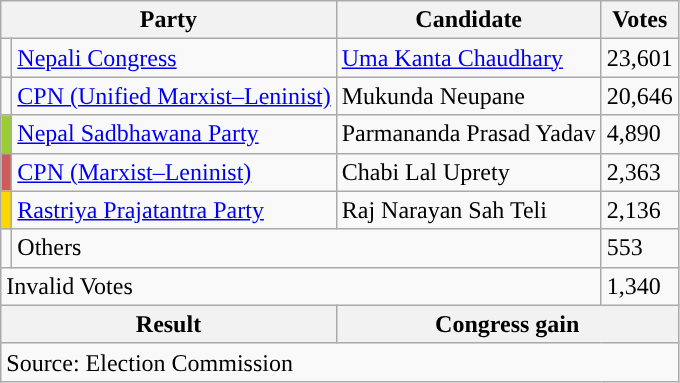<table class="wikitable">
<tr>
<th colspan="2">Party</th>
<th>Candidate</th>
<th>Votes</th>
</tr>
<tr>
<td style="background-color:"></td>
<td><a href='#'>Nepali Congress</a></td>
<td><a href='#'>Uma Kanta Chaudhary</a></td>
<td>23,601</td>
</tr>
<tr>
<td style="background-color:"></td>
<td><a href='#'>CPN (Unified Marxist–Leninist)</a></td>
<td>Mukunda Neupane</td>
<td>20,646</td>
</tr>
<tr>
<td style="background-color:yellowgreen"></td>
<td><a href='#'>Nepal Sadbhawana Party</a></td>
<td>Parmananda Prasad Yadav</td>
<td>4,890</td>
</tr>
<tr>
<td style="background-color:indianred"></td>
<td><a href='#'>CPN (Marxist–Leninist)</a></td>
<td>Chabi Lal Uprety</td>
<td>2,363</td>
</tr>
<tr>
<td style="background-color:gold"></td>
<td><a href='#'>Rastriya Prajatantra Party</a></td>
<td>Raj Narayan Sah Teli</td>
<td>2,136</td>
</tr>
<tr>
<td></td>
<td colspan="2">Others</td>
<td>553</td>
</tr>
<tr>
<td colspan="3">Invalid Votes</td>
<td>1,340</td>
</tr>
<tr>
<th colspan="2">Result</th>
<th colspan="2">Congress gain</th>
</tr>
<tr>
<td colspan="4">Source: Election Commission</td>
</tr>
</table>
